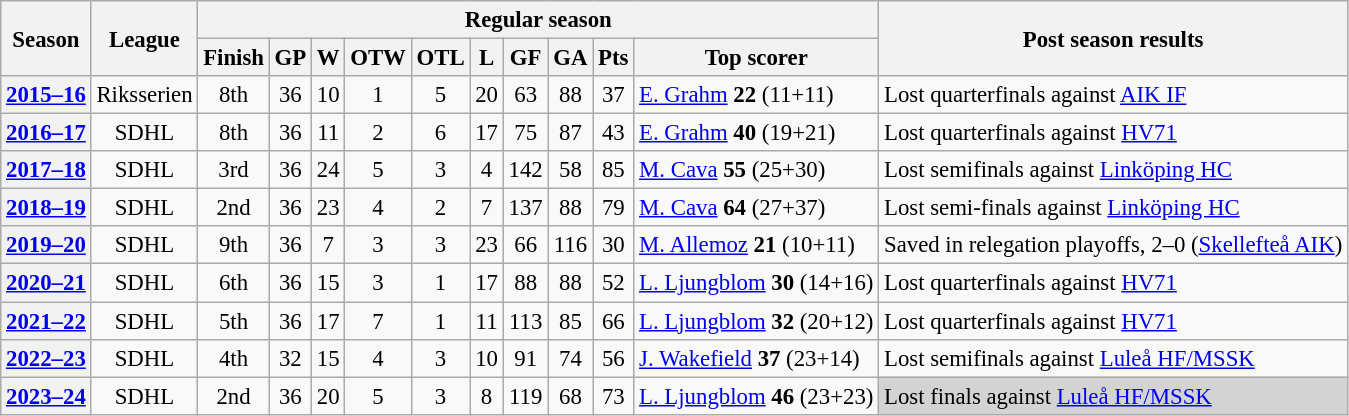<table class="wikitable" style="text-align: center; font-size: 95%">
<tr>
<th rowspan="2">Season</th>
<th rowspan="2">League</th>
<th colspan="10">Regular season</th>
<th rowspan="2">Post season results</th>
</tr>
<tr>
<th>Finish</th>
<th>GP</th>
<th>W</th>
<th>OTW</th>
<th>OTL</th>
<th>L</th>
<th>GF</th>
<th>GA</th>
<th>Pts</th>
<th>Top scorer</th>
</tr>
<tr>
<th><a href='#'>2015–16</a></th>
<td>Riksserien</td>
<td>8th</td>
<td>36</td>
<td>10</td>
<td>1</td>
<td>5</td>
<td>20</td>
<td>63</td>
<td>88</td>
<td>37</td>
<td align="left"> <a href='#'>E. Grahm</a> <strong>22</strong> (11+11)</td>
<td align="left">Lost quarterfinals against <a href='#'>AIK IF</a></td>
</tr>
<tr>
<th><a href='#'>2016–17</a></th>
<td>SDHL</td>
<td>8th</td>
<td>36</td>
<td>11</td>
<td>2</td>
<td>6</td>
<td>17</td>
<td>75</td>
<td>87</td>
<td>43</td>
<td align="left"> <a href='#'>E. Grahm</a> <strong>40</strong> (19+21)</td>
<td align="left">Lost quarterfinals against <a href='#'>HV71</a></td>
</tr>
<tr>
<th><a href='#'>2017–18</a></th>
<td>SDHL</td>
<td>3rd</td>
<td>36</td>
<td>24</td>
<td>5</td>
<td>3</td>
<td>4</td>
<td>142</td>
<td>58</td>
<td>85</td>
<td align="left"> <a href='#'>M. Cava</a> <strong>55</strong> (25+30)</td>
<td align="left">Lost semifinals against <a href='#'>Linköping HC</a></td>
</tr>
<tr>
<th><a href='#'>2018–19</a></th>
<td>SDHL</td>
<td>2nd</td>
<td>36</td>
<td>23</td>
<td>4</td>
<td>2</td>
<td>7</td>
<td>137</td>
<td>88</td>
<td>79</td>
<td align="left"> <a href='#'>M. Cava</a> <strong>64</strong> (27+37)</td>
<td align="left">Lost semi-finals against <a href='#'>Linköping HC</a></td>
</tr>
<tr>
<th><a href='#'>2019–20</a></th>
<td>SDHL</td>
<td>9th</td>
<td>36</td>
<td>7</td>
<td>3</td>
<td>3</td>
<td>23</td>
<td>66</td>
<td>116</td>
<td>30</td>
<td align="left"> <a href='#'>M. Allemoz</a> <strong>21</strong> (10+11)</td>
<td align="left">Saved in relegation playoffs, 2–0 (<a href='#'>Skellefteå AIK</a>)</td>
</tr>
<tr>
<th><a href='#'>2020–21</a></th>
<td>SDHL</td>
<td>6th</td>
<td>36</td>
<td>15</td>
<td>3</td>
<td>1</td>
<td>17</td>
<td>88</td>
<td>88</td>
<td>52</td>
<td align="left"> <a href='#'>L. Ljungblom</a> <strong>30</strong> (14+16)</td>
<td align="left">Lost quarterfinals against <a href='#'>HV71</a></td>
</tr>
<tr>
<th><a href='#'>2021–22</a></th>
<td>SDHL</td>
<td>5th</td>
<td>36</td>
<td>17</td>
<td>7</td>
<td>1</td>
<td>11</td>
<td>113</td>
<td>85</td>
<td>66</td>
<td align="left"> <a href='#'>L. Ljungblom</a> <strong>32</strong> (20+12)</td>
<td align="left">Lost quarterfinals against <a href='#'>HV71</a></td>
</tr>
<tr>
<th><a href='#'>2022–23</a></th>
<td>SDHL</td>
<td>4th</td>
<td>32</td>
<td>15</td>
<td>4</td>
<td>3</td>
<td>10</td>
<td>91</td>
<td>74</td>
<td>56</td>
<td align="left"> <a href='#'>J. Wakefield</a> <strong>37</strong> (23+14)</td>
<td align="left">Lost semifinals against <a href='#'>Luleå HF/MSSK</a></td>
</tr>
<tr>
<th><a href='#'>2023–24</a></th>
<td>SDHL</td>
<td>2nd</td>
<td>36</td>
<td>20</td>
<td>5</td>
<td>3</td>
<td>8</td>
<td>119</td>
<td>68</td>
<td>73</td>
<td align="left"> <a href='#'>L. Ljungblom</a> <strong>46</strong> (23+23)</td>
<td align=left style="background:#D3D3D3">Lost finals against <a href='#'>Luleå HF/MSSK</a></td>
</tr>
</table>
